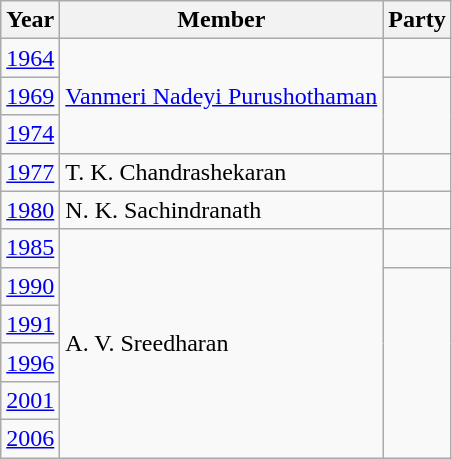<table class="wikitable sortable">
<tr>
<th>Year</th>
<th>Member</th>
<th colspan=2>Party</th>
</tr>
<tr>
<td><a href='#'>1964</a></td>
<td rowspan=3><a href='#'>Vanmeri Nadeyi Purushothaman</a></td>
<td></td>
</tr>
<tr>
<td><a href='#'>1969</a></td>
</tr>
<tr>
<td><a href='#'>1974</a></td>
</tr>
<tr>
<td><a href='#'>1977</a></td>
<td>T. K. Chandrashekaran</td>
<td></td>
</tr>
<tr>
<td><a href='#'>1980</a></td>
<td>N. K. Sachindranath</td>
<td></td>
</tr>
<tr>
<td><a href='#'>1985</a></td>
<td rowspan=6>A. V. Sreedharan</td>
<td></td>
</tr>
<tr>
<td><a href='#'>1990</a></td>
</tr>
<tr>
<td><a href='#'>1991</a></td>
</tr>
<tr>
<td><a href='#'>1996</a></td>
</tr>
<tr>
<td><a href='#'>2001</a></td>
</tr>
<tr>
<td><a href='#'>2006</a></td>
</tr>
</table>
